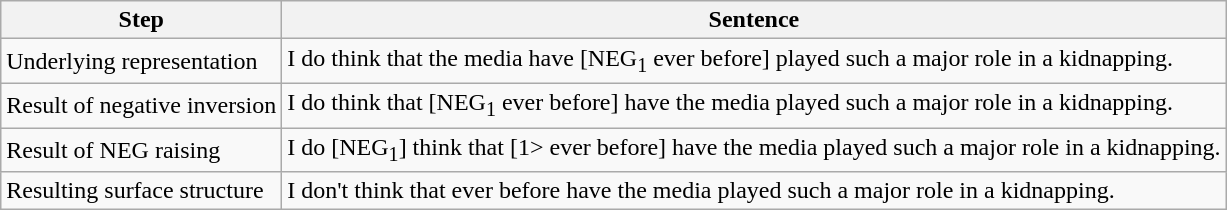<table class="wikitable">
<tr>
<th>Step</th>
<th>Sentence</th>
</tr>
<tr>
<td>Underlying representation</td>
<td>I do think that the media have [NEG<sub>1</sub> ever before] played such a major role in a kidnapping.</td>
</tr>
<tr>
<td>Result of negative inversion</td>
<td>I do think that [NEG<sub>1</sub> ever before] have the media <have> played such a major role in a kidnapping.</td>
</tr>
<tr>
<td>Result of NEG raising</td>
<td>I do [NEG<sub>1</sub>] think that [<NEG<sub>1</sub>> ever before] have the media <have> played such a major role in a kidnapping.</td>
</tr>
<tr>
<td>Resulting surface structure</td>
<td>I don't think that ever before have the media played such a major role in a kidnapping.</td>
</tr>
</table>
